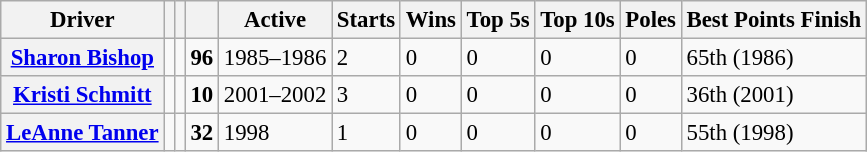<table class="wikitable sortable" style="font-size: 95%;">
<tr>
<th>Driver</th>
<th></th>
<th></th>
<th></th>
<th>Active</th>
<th>Starts</th>
<th>Wins</th>
<th>Top 5s</th>
<th>Top 10s</th>
<th>Poles</th>
<th>Best Points Finish</th>
</tr>
<tr>
<th><a href='#'>Sharon Bishop</a></th>
<td></td>
<td></td>
<td align=center><strong>96</strong></td>
<td>1985–1986</td>
<td>2</td>
<td>0</td>
<td>0</td>
<td>0</td>
<td>0</td>
<td data-sort-value=65>65th (1986)</td>
</tr>
<tr>
<th><a href='#'>Kristi Schmitt</a></th>
<td></td>
<td></td>
<td align=center><strong>10</strong></td>
<td>2001–2002</td>
<td>3</td>
<td>0</td>
<td>0</td>
<td>0</td>
<td>0</td>
<td data-sort-value=36>36th (2001)</td>
</tr>
<tr>
<th><a href='#'>LeAnne Tanner</a></th>
<td></td>
<td></td>
<td align=center><strong>32</strong></td>
<td>1998</td>
<td>1</td>
<td>0</td>
<td>0</td>
<td>0</td>
<td>0</td>
<td data-sort-value=55>55th (1998)</td>
</tr>
</table>
